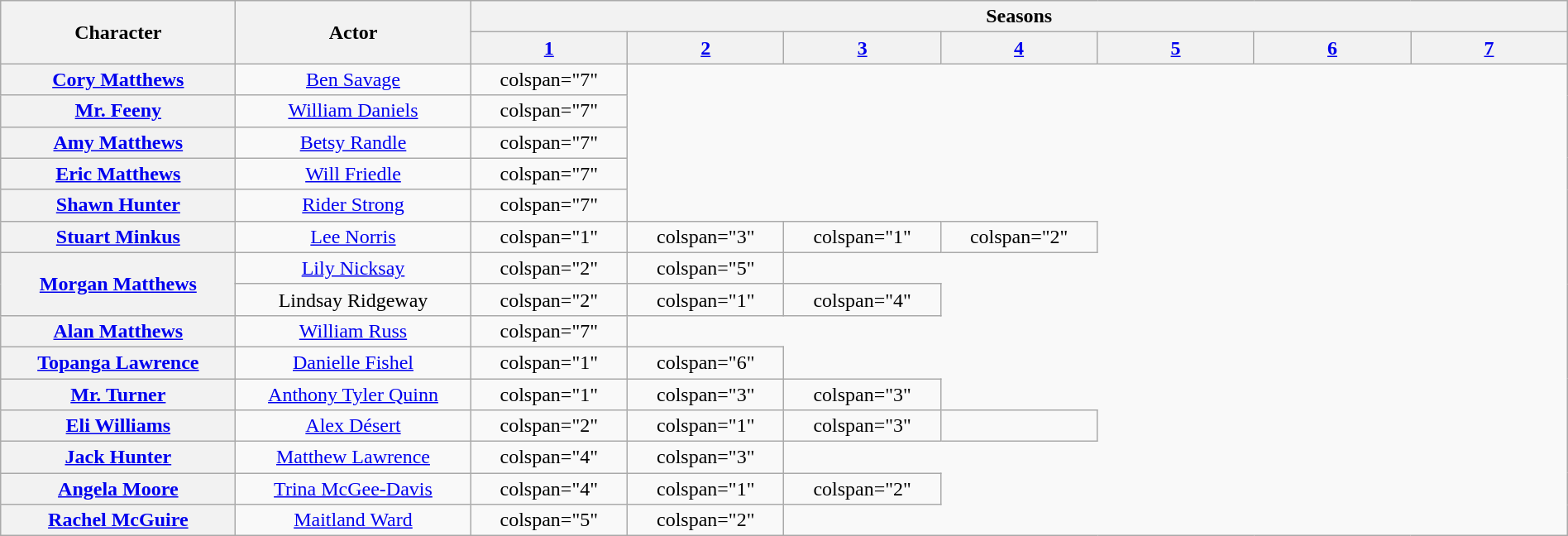<table class="wikitable plainrowheaders" style="width: 100%; text-align: center">
<tr>
<th scope="col" rowspan="2" style="width: 15%">Character</th>
<th scope="col" rowspan="2" style="width: 15%">Actor</th>
<th scope="col" colspan="7" style="width: 70%">Seasons</th>
</tr>
<tr>
<th scope="col" style="width: 10%"><a href='#'>1</a></th>
<th scope="col" style="width: 10%"><a href='#'>2</a></th>
<th scope="col" style="width: 10%"><a href='#'>3</a></th>
<th scope="col" style="width: 10%"><a href='#'>4</a></th>
<th scope="col" style="width: 10%"><a href='#'>5</a></th>
<th scope="col" style="width: 10%"><a href='#'>6</a></th>
<th scope="col" style="width: 10%"><a href='#'>7</a></th>
</tr>
<tr>
<th scope="row" style="text-align: center"><a href='#'>Cory Matthews</a></th>
<td><a href='#'>Ben Savage</a></td>
<td>colspan="7" </td>
</tr>
<tr>
<th scope="row" style="text-align: center"><a href='#'>Mr. Feeny</a></th>
<td><a href='#'>William Daniels</a></td>
<td>colspan="7" </td>
</tr>
<tr>
<th scope="row" style="text-align: center"><a href='#'>Amy Matthews</a></th>
<td><a href='#'>Betsy Randle</a></td>
<td>colspan="7" </td>
</tr>
<tr>
<th scope="row" style="text-align: center"><a href='#'>Eric Matthews</a></th>
<td><a href='#'>Will Friedle</a></td>
<td>colspan="7" </td>
</tr>
<tr>
<th scope="row" style="text-align: center"><a href='#'>Shawn Hunter</a></th>
<td><a href='#'>Rider Strong</a></td>
<td>colspan="7" </td>
</tr>
<tr>
<th scope="row" style="text-align: center"><a href='#'>Stuart Minkus</a></th>
<td><a href='#'>Lee Norris</a></td>
<td>colspan="1" </td>
<td>colspan="3" </td>
<td>colspan="1" </td>
<td>colspan="2" </td>
</tr>
<tr>
<th scope="row" style="text-align: center" rowspan="2"><a href='#'>Morgan Matthews</a></th>
<td><a href='#'>Lily Nicksay</a></td>
<td>colspan="2" </td>
<td>colspan="5" </td>
</tr>
<tr>
<td>Lindsay Ridgeway</td>
<td>colspan="2" </td>
<td>colspan="1" </td>
<td>colspan="4" </td>
</tr>
<tr>
<th scope="row" style="text-align: center"><a href='#'>Alan Matthews</a></th>
<td><a href='#'>William Russ</a></td>
<td>colspan="7" </td>
</tr>
<tr>
<th scope="row" style="text-align: center"><a href='#'>Topanga Lawrence</a></th>
<td><a href='#'>Danielle Fishel</a></td>
<td>colspan="1" </td>
<td>colspan="6" </td>
</tr>
<tr>
<th scope="row" style="text-align: center"><a href='#'>Mr. Turner</a></th>
<td><a href='#'>Anthony Tyler Quinn</a></td>
<td>colspan="1" </td>
<td>colspan="3" </td>
<td>colspan="3" </td>
</tr>
<tr>
<th scope="row" style="text-align: center"><a href='#'>Eli Williams</a></th>
<td><a href='#'>Alex Désert</a></td>
<td>colspan="2" </td>
<td>colspan="1" </td>
<td>colspan="3" </td>
<td></td>
</tr>
<tr>
<th scope="row" style="text-align: center"><a href='#'>Jack Hunter</a></th>
<td><a href='#'>Matthew Lawrence</a></td>
<td>colspan="4" </td>
<td>colspan="3" </td>
</tr>
<tr>
<th scope="row" style="text-align: center"><a href='#'>Angela Moore</a></th>
<td><a href='#'>Trina McGee-Davis</a></td>
<td>colspan="4" </td>
<td>colspan="1" </td>
<td>colspan="2" </td>
</tr>
<tr>
<th scope="row" style="text-align: center"><a href='#'>Rachel McGuire</a></th>
<td><a href='#'>Maitland Ward</a></td>
<td>colspan="5" </td>
<td>colspan="2" </td>
</tr>
</table>
